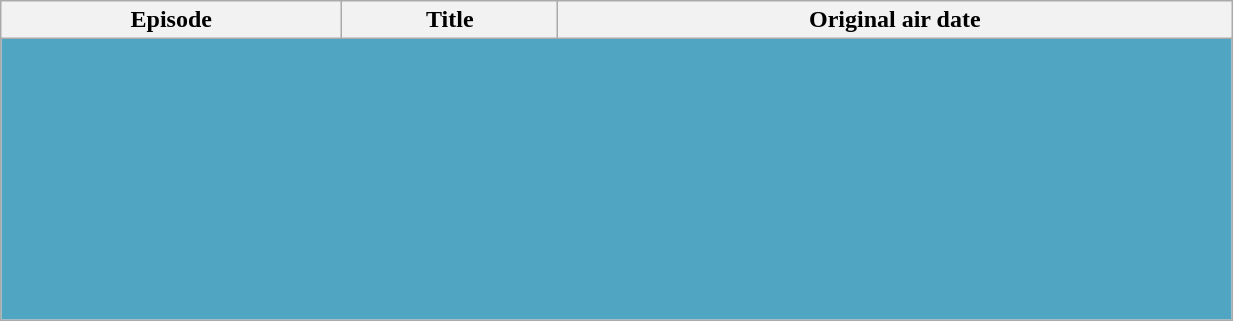<table class="wikitable plainrowheaders" style="width:65%; margin:left;">
<tr>
<th>Episode</th>
<th>Title</th>
<th>Original air date</th>
</tr>
<tr>
<td colspan="6" bgcolor="#50A6C2"><br><br><br><br><br><br><br><br><br><br></td>
</tr>
</table>
